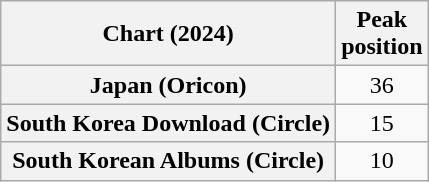<table class="wikitable sortable plainrowheaders" style="text-align:center">
<tr>
<th scope="col">Chart (2024)</th>
<th scope="col">Peak<br>position</th>
</tr>
<tr>
<th scope="row">Japan (Oricon)</th>
<td>36</td>
</tr>
<tr>
<th scope="row">South Korea Download (Circle)</th>
<td>15</td>
</tr>
<tr>
<th scope="row">South Korean Albums (Circle)</th>
<td>10</td>
</tr>
</table>
